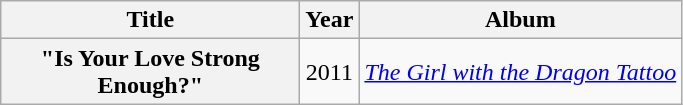<table class="wikitable plainrowheaders" style="text-align:center;">
<tr>
<th scope="col" style="width:12em;">Title</th>
<th scope="col">Year</th>
<th scope="col">Album</th>
</tr>
<tr>
<th scope="row">"Is Your Love Strong Enough?"</th>
<td>2011</td>
<td><em><a href='#'>The Girl with the Dragon Tattoo</a></em></td>
</tr>
</table>
